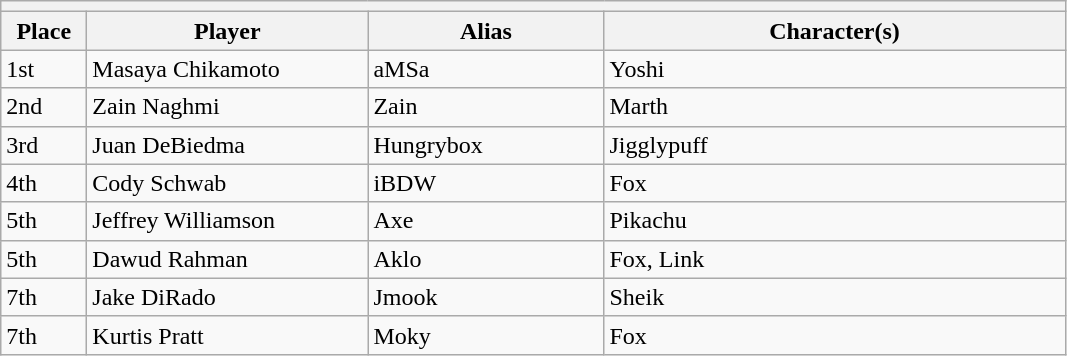<table class="wikitable">
<tr>
<th colspan=4></th>
</tr>
<tr>
<th style="width:50px;">Place</th>
<th style="width:180px;">Player</th>
<th style="width:150px;">Alias</th>
<th style="width:300px;">Character(s)</th>
</tr>
<tr>
<td>1st</td>
<td> Masaya Chikamoto</td>
<td>aMSa</td>
<td>Yoshi</td>
</tr>
<tr>
<td>2nd</td>
<td> Zain Naghmi</td>
<td>Zain</td>
<td>Marth</td>
</tr>
<tr>
<td>3rd</td>
<td> Juan DeBiedma</td>
<td>Hungrybox</td>
<td>Jigglypuff</td>
</tr>
<tr>
<td>4th</td>
<td> Cody Schwab</td>
<td>iBDW</td>
<td>Fox</td>
</tr>
<tr>
<td>5th</td>
<td> Jeffrey Williamson</td>
<td>Axe</td>
<td>Pikachu</td>
</tr>
<tr>
<td>5th</td>
<td> Dawud Rahman</td>
<td>Aklo</td>
<td>Fox, Link</td>
</tr>
<tr>
<td>7th</td>
<td> Jake DiRado</td>
<td>Jmook</td>
<td>Sheik</td>
</tr>
<tr>
<td>7th</td>
<td> Kurtis Pratt</td>
<td>Moky</td>
<td>Fox</td>
</tr>
</table>
